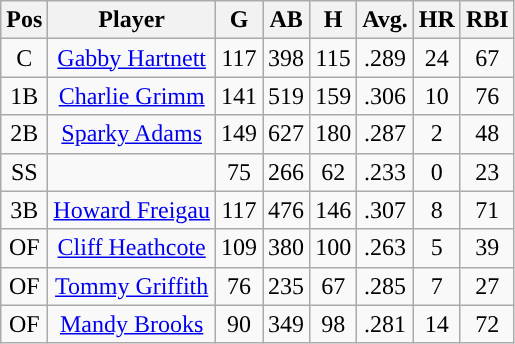<table class="wikitable sortable" style="text-align:center;">
<tr>
<th>Pos</th>
<th>Player</th>
<th>G</th>
<th>AB</th>
<th>H</th>
<th>Avg.</th>
<th>HR</th>
<th>RBI</th>
</tr>
<tr>
<td>C</td>
<td><a href='#'>Gabby Hartnett</a></td>
<td>117</td>
<td>398</td>
<td>115</td>
<td>.289</td>
<td>24</td>
<td>67</td>
</tr>
<tr>
<td>1B</td>
<td><a href='#'>Charlie Grimm</a></td>
<td>141</td>
<td>519</td>
<td>159</td>
<td>.306</td>
<td>10</td>
<td>76</td>
</tr>
<tr>
<td>2B</td>
<td><a href='#'>Sparky Adams</a></td>
<td>149</td>
<td>627</td>
<td>180</td>
<td>.287</td>
<td>2</td>
<td>48</td>
</tr>
<tr>
<td>SS</td>
<td></td>
<td>75</td>
<td>266</td>
<td>62</td>
<td>.233</td>
<td>0</td>
<td>23</td>
</tr>
<tr>
<td>3B</td>
<td><a href='#'>Howard Freigau</a></td>
<td>117</td>
<td>476</td>
<td>146</td>
<td>.307</td>
<td>8</td>
<td>71</td>
</tr>
<tr>
<td>OF</td>
<td><a href='#'>Cliff Heathcote</a></td>
<td>109</td>
<td>380</td>
<td>100</td>
<td>.263</td>
<td>5</td>
<td>39</td>
</tr>
<tr>
<td>OF</td>
<td><a href='#'>Tommy Griffith</a></td>
<td>76</td>
<td>235</td>
<td>67</td>
<td>.285</td>
<td>7</td>
<td>27</td>
</tr>
<tr>
<td>OF</td>
<td><a href='#'>Mandy Brooks</a></td>
<td>90</td>
<td>349</td>
<td>98</td>
<td>.281</td>
<td>14</td>
<td>72</td>
</tr>
</table>
